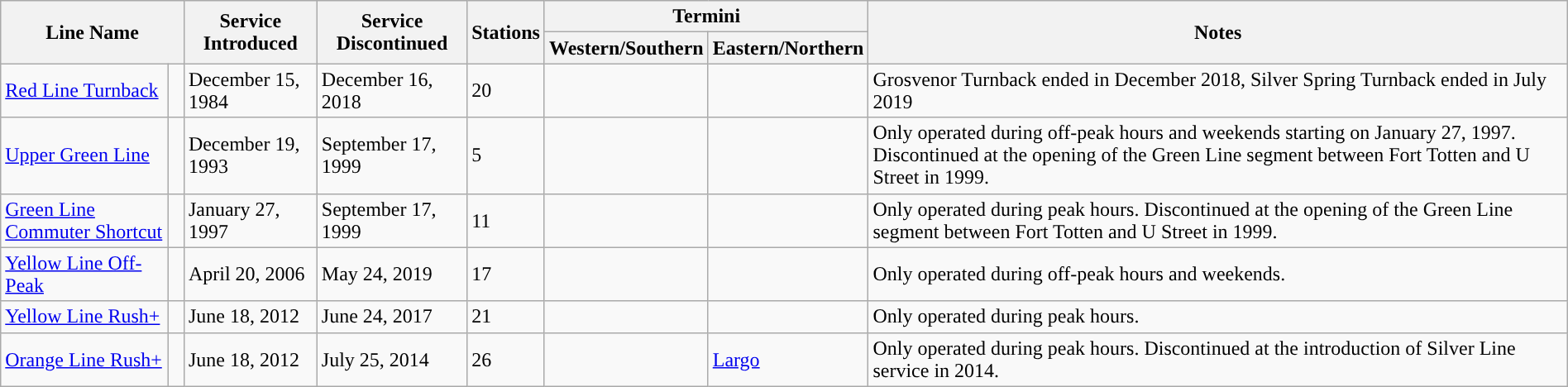<table class="wikitable" style="margin: 0 auto; text-align:left;">
<tr>
<th rowspan=2 colspan="2">Line Name</th>
<th rowspan=2>Service Introduced</th>
<th rowspan=2>Service Discontinued</th>
<th rowspan=2>Stations</th>
<th colspan=2>Termini</th>
<th rowspan=2>Notes</th>
</tr>
<tr>
<th>Western/Southern</th>
<th>Eastern/Northern</th>
</tr>
<tr>
<td style="text-align:left;"> <a href='#'>Red Line Turnback</a></td>
<td width="5" title="Red" style="background-color:#"></td>
<td>December 15, 1984</td>
<td>December 16, 2018</td>
<td>20</td>
<td></td>
<td></td>
<td>Grosvenor Turnback ended in December 2018, Silver Spring Turnback ended in July 2019</td>
</tr>
<tr>
<td style="text-align:left;"> <a href='#'>Upper Green Line</a></td>
<td width="5" title="Green" style="background-color:#"></td>
<td>December 19, 1993</td>
<td>September 17, 1999</td>
<td>5</td>
<td></td>
<td></td>
<td>Only operated during off-peak hours and weekends starting on January 27, 1997. Discontinued at the opening of the Green Line segment between Fort Totten and U Street in 1999.</td>
</tr>
<tr>
<td style="text-align:left;"> <a href='#'>Green Line Commuter Shortcut</a></td>
<td width="5" title="Green" style="background-color:#"></td>
<td>January 27, 1997</td>
<td>September 17, 1999</td>
<td>11</td>
<td></td>
<td></td>
<td>Only operated during peak hours. Discontinued at the opening of the Green Line segment between Fort Totten and U Street in 1999.</td>
</tr>
<tr>
<td style="text-align:left;"> <a href='#'>Yellow Line Off-Peak</a></td>
<td width="5" title="Yellow" style="background-color:#"></td>
<td>April 20, 2006</td>
<td>May 24, 2019</td>
<td>17</td>
<td></td>
<td></td>
<td>Only operated during off-peak hours and weekends.</td>
</tr>
<tr>
<td style="text-align:left;"> <a href='#'>Yellow Line Rush+</a></td>
<td width="5" title="Yellow" style="background-color:#"></td>
<td>June 18, 2012</td>
<td>June 24, 2017</td>
<td>21</td>
<td></td>
<td></td>
<td>Only operated during peak hours.</td>
</tr>
<tr>
<td style="text-align:left;"> <a href='#'>Orange Line Rush+</a></td>
<td width="5" title="Orange" style="background-color:#"></td>
<td>June 18, 2012</td>
<td>July 25, 2014</td>
<td>26</td>
<td></td>
<td><a href='#'>Largo</a></td>
<td>Only operated during peak hours. Discontinued at the introduction of Silver Line service in 2014.</td>
</tr>
</table>
